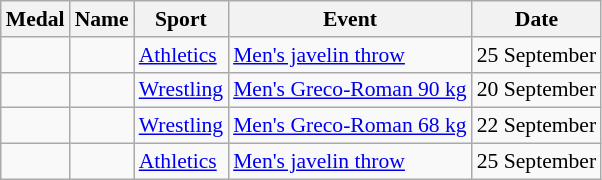<table class="wikitable sortable" style="font-size:90%">
<tr>
<th>Medal</th>
<th>Name</th>
<th>Sport</th>
<th>Event</th>
<th>Date</th>
</tr>
<tr>
<td></td>
<td></td>
<td><a href='#'>Athletics</a></td>
<td><a href='#'>Men's javelin throw</a></td>
<td>25 September</td>
</tr>
<tr>
<td></td>
<td></td>
<td><a href='#'>Wrestling</a></td>
<td><a href='#'>Men's Greco-Roman 90 kg</a></td>
<td>20 September</td>
</tr>
<tr>
<td></td>
<td></td>
<td><a href='#'>Wrestling</a></td>
<td><a href='#'>Men's Greco-Roman 68 kg</a></td>
<td>22 September</td>
</tr>
<tr>
<td></td>
<td></td>
<td><a href='#'>Athletics</a></td>
<td><a href='#'>Men's javelin throw</a></td>
<td>25 September</td>
</tr>
</table>
